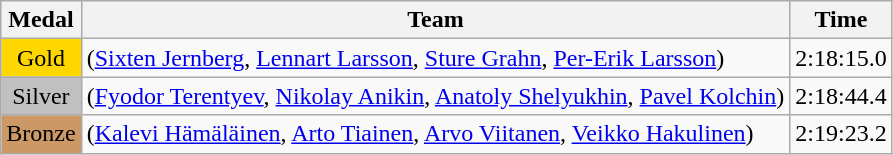<table class="wikitable">
<tr>
<th>Medal</th>
<th>Team</th>
<th>Time</th>
</tr>
<tr>
<td style="text-align:center;background-color:gold;">Gold</td>
<td> (<a href='#'>Sixten Jernberg</a>, <a href='#'>Lennart Larsson</a>, <a href='#'>Sture Grahn</a>, <a href='#'>Per-Erik Larsson</a>)</td>
<td>2:18:15.0</td>
</tr>
<tr>
<td style="text-align:center;background-color:silver;">Silver</td>
<td> (<a href='#'>Fyodor Terentyev</a>, <a href='#'>Nikolay Anikin</a>, <a href='#'>Anatoly Shelyukhin</a>, <a href='#'>Pavel Kolchin</a>)</td>
<td>2:18:44.4</td>
</tr>
<tr>
<td style="text-align:center;background-color:#CC9966;">Bronze</td>
<td> (<a href='#'>Kalevi Hämäläinen</a>, <a href='#'>Arto Tiainen</a>, <a href='#'>Arvo Viitanen</a>, <a href='#'>Veikko Hakulinen</a>)</td>
<td>2:19:23.2</td>
</tr>
</table>
